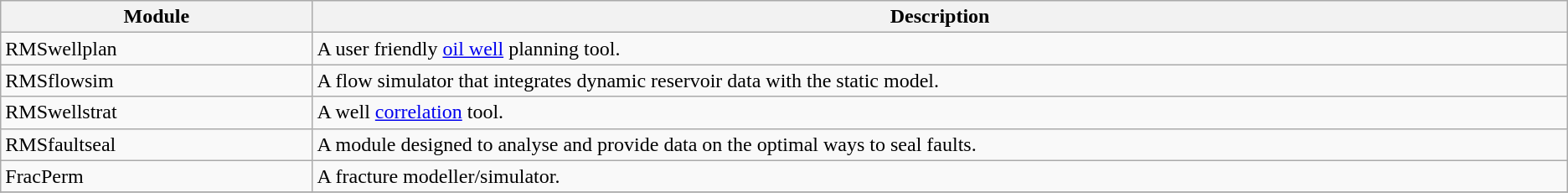<table class="wikitable sortable" border="1" style="align:left;">
<tr>
<th width="400">Module</th>
<th width="1900" class="unsortable">Description</th>
</tr>
<tr>
<td>RMSwellplan</td>
<td>A user friendly <a href='#'>oil well</a> planning tool.</td>
</tr>
<tr>
<td>RMSflowsim</td>
<td>A flow simulator that integrates dynamic reservoir data with the static model.</td>
</tr>
<tr>
<td>RMSwellstrat</td>
<td>A well <a href='#'>correlation</a> tool.</td>
</tr>
<tr>
<td>RMSfaultseal</td>
<td>A module designed to analyse and provide data on the optimal ways to seal faults.</td>
</tr>
<tr>
<td>FracPerm</td>
<td>A fracture modeller/simulator.</td>
</tr>
<tr>
</tr>
</table>
